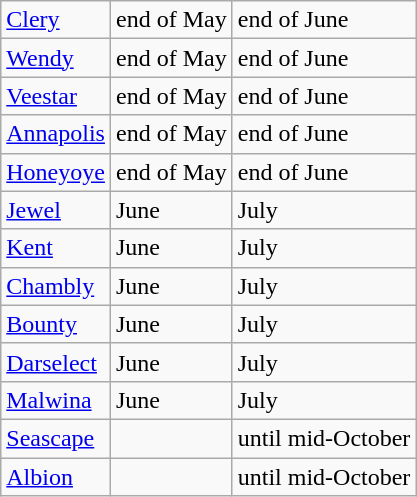<table class="wikitable">
<tr>
<td><a href='#'>Clery</a></td>
<td>end of May</td>
<td>end of June</td>
</tr>
<tr>
<td><a href='#'>Wendy</a></td>
<td>end of May</td>
<td>end of June</td>
</tr>
<tr>
<td><a href='#'>Veestar</a></td>
<td>end of May</td>
<td>end of June</td>
</tr>
<tr>
<td><a href='#'>Annapolis</a></td>
<td>end of May</td>
<td>end of June</td>
</tr>
<tr>
<td><a href='#'>Honeyoye</a></td>
<td>end of May</td>
<td>end of June</td>
</tr>
<tr>
<td><a href='#'>Jewel</a></td>
<td>June</td>
<td>July</td>
</tr>
<tr>
<td><a href='#'>Kent</a></td>
<td>June</td>
<td>July</td>
</tr>
<tr>
<td><a href='#'>Chambly</a></td>
<td>June</td>
<td>July</td>
</tr>
<tr>
<td><a href='#'>Bounty</a></td>
<td>June</td>
<td>July</td>
</tr>
<tr>
<td><a href='#'>Darselect</a></td>
<td>June</td>
<td>July</td>
</tr>
<tr>
<td><a href='#'>Malwina</a></td>
<td>June</td>
<td>July</td>
</tr>
<tr>
<td><a href='#'>Seascape</a></td>
<td></td>
<td>until mid-October</td>
</tr>
<tr>
<td><a href='#'>Albion</a></td>
<td></td>
<td>until mid-October</td>
</tr>
</table>
